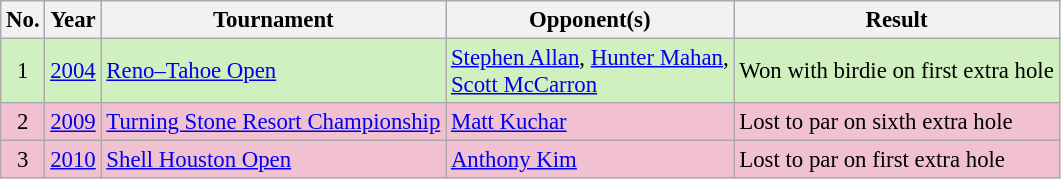<table class="wikitable" style="font-size:95%;">
<tr>
<th>No.</th>
<th>Year</th>
<th>Tournament</th>
<th>Opponent(s)</th>
<th>Result</th>
</tr>
<tr style="background:#D0F0C0;">
<td align=center>1</td>
<td><a href='#'>2004</a></td>
<td><a href='#'>Reno–Tahoe Open</a></td>
<td> <a href='#'>Stephen Allan</a>,  <a href='#'>Hunter Mahan</a>,<br> <a href='#'>Scott McCarron</a></td>
<td>Won with birdie on first extra hole</td>
</tr>
<tr style="background:#F2C1D1;">
<td align=center>2</td>
<td><a href='#'>2009</a></td>
<td><a href='#'>Turning Stone Resort Championship</a></td>
<td> <a href='#'>Matt Kuchar</a></td>
<td>Lost to par on sixth extra hole</td>
</tr>
<tr style="background:#F2C1D1;">
<td align=center>3</td>
<td><a href='#'>2010</a></td>
<td><a href='#'>Shell Houston Open</a></td>
<td> <a href='#'>Anthony Kim</a></td>
<td>Lost to par on first extra hole</td>
</tr>
</table>
